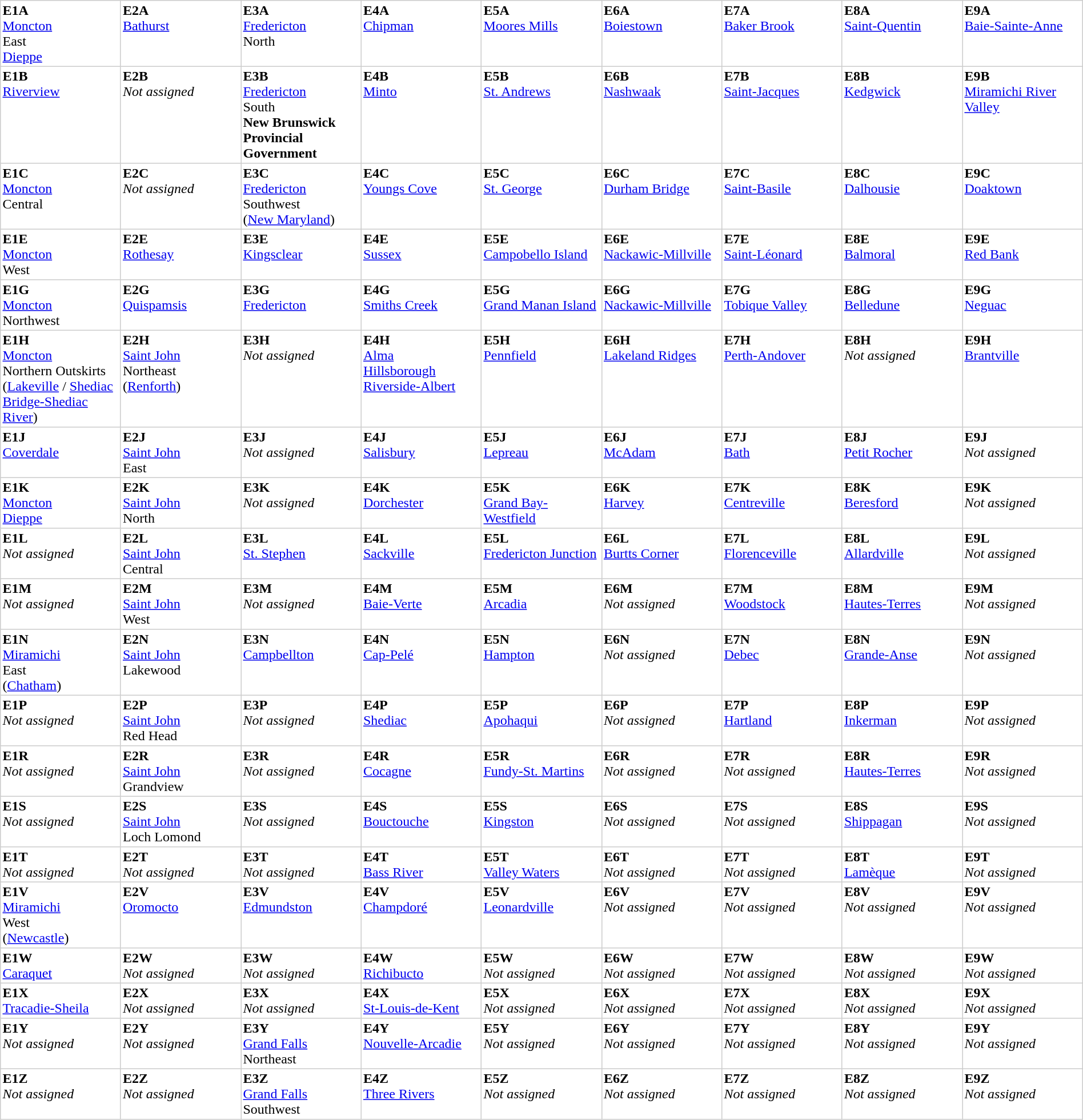<table style="border-collapse: collapse; border: 1px solid #ccc" width="100%" rules="all" cellpadding="2" rules="all">
<tr>
<td width="11.1%" valign="top"><span><strong>E1A</strong><br><a href='#'>Moncton</a><br>East<br><a href='#'>Dieppe</a></span></td>
<td width="11.1%" valign="top"><span><strong>E2A</strong><br><a href='#'>Bathurst</a></span></td>
<td width="11.1%" valign="top"><span><strong>E3A</strong><br><a href='#'>Fredericton</a><br>North</span></td>
<td width="11.1%" valign="top"><span><strong>E4A</strong><br><a href='#'>Chipman</a></span></td>
<td width="11.1%" valign="top"><span><strong>E5A</strong><br><a href='#'>Moores Mills</a></span></td>
<td width="11.1%" valign="top"><span><strong>E6A</strong><br><a href='#'>Boiestown</a></span></td>
<td width="11.1%" valign="top"><span><strong>E7A</strong><br><a href='#'>Baker Brook</a></span></td>
<td width="11.1%" valign="top"><span><strong>E8A</strong><br><a href='#'>Saint-Quentin</a></span></td>
<td width="11.1%" valign="top"><span><strong>E9A</strong><br><a href='#'>Baie-Sainte-Anne</a></span></td>
</tr>
<tr>
<td width="11.1%" valign="top"><span><strong>E1B</strong><br><a href='#'>Riverview</a></span></td>
<td width="11.1%" valign="top"><span><strong>E2B</strong><br><em>Not assigned</em></span></td>
<td width="11.1%" valign="top"><span><strong>E3B</strong><br><a href='#'>Fredericton</a><br>South</span><br><span><strong>New Brunswick Provincial Government</strong></span></td>
<td width="11.1%" valign="top"><span><strong>E4B</strong><br><a href='#'>Minto</a></span></td>
<td width="11.1%" valign="top"><span><strong>E5B</strong><br><a href='#'>St. Andrews</a></span></td>
<td width="11.1%" valign="top"><span><strong>E6B</strong><br><a href='#'>Nashwaak</a></span></td>
<td width="11.1%" valign="top"><span><strong>E7B</strong><br><a href='#'>Saint-Jacques</a></span></td>
<td width="11.1%" valign="top"><span><strong>E8B</strong><br><a href='#'>Kedgwick</a></span></td>
<td width="11.1%" valign="top"><span><strong>E9B</strong><br><a href='#'>Miramichi River Valley</a></span></td>
</tr>
<tr>
<td width="11.1%" valign="top"><span><strong>E1C</strong><br><a href='#'>Moncton</a><br>Central</span></td>
<td width="11.1%" valign="top"><span><strong>E2C</strong><br><em>Not assigned</em></span></td>
<td width="11.1%" valign="top"><span><strong>E3C</strong><br><a href='#'>Fredericton</a><br>Southwest<br>(<a href='#'>New Maryland</a>)</span></td>
<td width="11.1%" valign="top"><span><strong>E4C</strong><br><a href='#'>Youngs Cove</a></span></td>
<td width="11.1%" valign="top"><span><strong>E5C</strong><br><a href='#'>St. George</a></span></td>
<td width="11.1%" valign="top"><span><strong>E6C</strong><br><a href='#'>Durham Bridge</a></span></td>
<td width="11.1%" valign="top"><span><strong>E7C</strong><br><a href='#'>Saint-Basile</a></span></td>
<td width="11.1%" valign="top"><span><strong>E8C</strong><br><a href='#'>Dalhousie</a></span></td>
<td width="11.1%" valign="top"><span><strong>E9C</strong><br><a href='#'>Doaktown</a></span></td>
</tr>
<tr>
<td width="11.1%" valign="top"><span><strong>E1E</strong><br><a href='#'>Moncton</a><br>West</span></td>
<td width="11.1%" valign="top"><span><strong>E2E</strong><br><a href='#'>Rothesay</a></span></td>
<td width="11.1%" valign="top"><span><strong>E3E</strong><br><a href='#'>Kingsclear</a></span></td>
<td width="11.1%" valign="top"><span><strong>E4E</strong><br><a href='#'>Sussex</a></span></td>
<td width="11.1%" valign="top"><span><strong>E5E</strong><br><a href='#'>Campobello Island</a></span></td>
<td width="11.1%" valign="top"><span><strong>E6E</strong><br><a href='#'>Nackawic-Millville</a></span></td>
<td width="11.1%" valign="top"><span><strong>E7E</strong><br><a href='#'>Saint-Léonard</a></span></td>
<td width="11.1%" valign="top"><span><strong>E8E</strong><br><a href='#'>Balmoral</a></span></td>
<td width="11.1%" valign="top"><span><strong>E9E</strong><br><a href='#'>Red Bank</a></span></td>
</tr>
<tr>
<td width="11.1%" valign="top"><span><strong>E1G</strong><br><a href='#'>Moncton</a><br>Northwest</span></td>
<td width="11.1%" valign="top"><span><strong>E2G</strong><br><a href='#'>Quispamsis</a></span></td>
<td width="11.1%" valign="top"><span><strong>E3G</strong><br><a href='#'>Fredericton</a></span></td>
<td width="11.1%" valign="top"><span><strong>E4G</strong><br><a href='#'>Smiths Creek</a></span></td>
<td width="11.1%" valign="top"><span><strong>E5G</strong><br><a href='#'>Grand Manan Island</a></span></td>
<td width="11.1%" valign="top"><span><strong>E6G</strong><br><a href='#'>Nackawic-Millville</a></span></td>
<td width="11.1%" valign="top"><span><strong>E7G</strong><br><a href='#'>Tobique Valley</a></span></td>
<td width="11.1%" valign="top"><span><strong>E8G</strong><br><a href='#'>Belledune</a></span></td>
<td width="11.1%" valign="top"><span><strong>E9G</strong><br><a href='#'>Neguac</a></span></td>
</tr>
<tr>
<td width="11.1%" valign="top"><span><strong>E1H</strong><br><a href='#'>Moncton</a> <br>Northern Outskirts <br>(<a href='#'>Lakeville</a> / <a href='#'>Shediac Bridge-Shediac River</a>)</span></td>
<td width="11.1%" valign="top"><span><strong>E2H</strong><br><a href='#'>Saint John</a><br>Northeast<br>(<a href='#'>Renforth</a>)</span></td>
<td width="11.1%" valign="top"><span><strong>E3H</strong><br><em>Not assigned</em></span></td>
<td width="11.1%" valign="top"><span><strong>E4H</strong><br><a href='#'>Alma</a> <br><a href='#'>Hillsborough</a> <br><a href='#'>Riverside-Albert</a></span></td>
<td width="11.1%" valign="top"><span><strong>E5H</strong><br><a href='#'>Pennfield</a></span></td>
<td width="11.1%" valign="top"><span><strong>E6H</strong><br><a href='#'>Lakeland Ridges</a></span></td>
<td width="11.1%" valign="top"><span><strong>E7H</strong><br><a href='#'>Perth-Andover</a></span></td>
<td width="11.1%" valign="top"><span><strong>E8H</strong><br><em>Not assigned</em></span></td>
<td width="11.1%" valign="top"><span><strong>E9H</strong><br><a href='#'>Brantville</a></span></td>
</tr>
<tr>
<td width="11.1%" valign="top"><span><strong>E1J</strong><br><a href='#'>Coverdale</a></span></td>
<td width="11.1%" valign="top"><span><strong>E2J</strong><br><a href='#'>Saint John</a><br>East</span></td>
<td width="11.1%" valign="top"><span><strong>E3J</strong><br><em>Not assigned</em></span></td>
<td width="11.1%" valign="top"><span><strong>E4J</strong><br><a href='#'>Salisbury</a></span></td>
<td width="11.1%" valign="top"><span><strong>E5J</strong><br><a href='#'>Lepreau</a></span></td>
<td width="11.1%" valign="top"><span><strong>E6J</strong><br><a href='#'>McAdam</a></span></td>
<td width="11.1%" valign="top"><span><strong>E7J</strong><br><a href='#'>Bath</a></span></td>
<td width="11.1%" valign="top"><span><strong>E8J</strong><br><a href='#'>Petit Rocher</a></span></td>
<td width="11.1%" valign="top"><span><strong>E9J</strong><br><em>Not assigned</em></span></td>
</tr>
<tr>
<td width="11.1%" valign="top"><span><strong>E1K</strong><br><a href='#'>Moncton</a><br><a href='#'>Dieppe</a></span></td>
<td width="11.1%" valign="top"><span><strong>E2K</strong><br><a href='#'>Saint John</a><br>North</span></td>
<td width="11.1%" valign="top"><span><strong>E3K</strong><br><em>Not assigned</em></span></td>
<td width="11.1%" valign="top"><span><strong>E4K</strong><br><a href='#'>Dorchester</a></span></td>
<td width="11.1%" valign="top"><span><strong>E5K</strong><br><a href='#'>Grand Bay-Westfield</a></span></td>
<td width="11.1%" valign="top"><span><strong>E6K</strong><br><a href='#'>Harvey</a></span></td>
<td width="11.1%" valign="top"><span><strong>E7K</strong><br><a href='#'>Centreville</a></span></td>
<td width="11.1%" valign="top"><span><strong>E8K</strong><br><a href='#'>Beresford</a></span></td>
<td width="11.1%" valign="top"><span><strong>E9K</strong><br><em>Not assigned</em></span></td>
</tr>
<tr>
<td width="11.1%" valign="top"><span><strong>E1L</strong><br><em>Not assigned</em></span></td>
<td width="11.1%" valign="top"><span><strong>E2L</strong><br><a href='#'>Saint John</a><br>Central</span></td>
<td width="11.1%" valign="top"><span><strong>E3L</strong><br><a href='#'>St. Stephen</a></span></td>
<td width="11.1%" valign="top"><span><strong>E4L</strong><br><a href='#'>Sackville</a></span></td>
<td width="11.1%" valign="top"><span><strong>E5L</strong><br><a href='#'>Fredericton Junction</a></span></td>
<td width="11.1%" valign="top"><span><strong>E6L</strong><br><a href='#'>Burtts Corner</a></span></td>
<td width="11.1%" valign="top"><span><strong>E7L</strong><br><a href='#'>Florenceville</a></span></td>
<td width="11.1%" valign="top"><span><strong>E8L</strong><br><a href='#'>Allardville</a></span></td>
<td width="11.1%" valign="top"><span><strong>E9L</strong><br><em>Not assigned</em></span></td>
</tr>
<tr>
<td width="11.1%" valign="top"><span><strong>E1M</strong><br><em>Not assigned</em></span></td>
<td width="11.1%" valign="top"><span><strong>E2M</strong><br><a href='#'>Saint John</a><br>West</span></td>
<td width="11.1%" valign="top"><span><strong>E3M</strong><br><em>Not assigned</em></span></td>
<td width="11.1%" valign="top"><span><strong>E4M</strong><br><a href='#'>Baie-Verte</a></span></td>
<td width="11.1%" valign="top"><span><strong>E5M</strong><br><a href='#'>Arcadia</a></span></td>
<td width="11.1%" valign="top"><span><strong>E6M</strong><br><em>Not assigned</em></span></td>
<td width="11.1%" valign="top"><span><strong>E7M</strong><br><a href='#'>Woodstock</a></span></td>
<td width="11.1%" valign="top"><span><strong>E8M</strong><br><a href='#'>Hautes-Terres</a></span></td>
<td width="11.1%" valign="top"><span><strong>E9M</strong><br><em>Not assigned</em></span></td>
</tr>
<tr>
<td width="11.1%" valign="top"><span><strong>E1N</strong><br><a href='#'>Miramichi</a><br>East<br>(<a href='#'>Chatham</a>)</span></td>
<td width="11.1%" valign="top"><span><strong>E2N</strong><br><a href='#'>Saint John</a><br>Lakewood</span></td>
<td width="11.1%" valign="top"><span><strong>E3N</strong><br><a href='#'>Campbellton</a></span></td>
<td width="11.1%" valign="top"><span><strong>E4N</strong><br><a href='#'>Cap-Pelé</a></span></td>
<td width="11.1%" valign="top"><span><strong>E5N</strong><br><a href='#'>Hampton</a></span></td>
<td width="11.1%" valign="top"><span><strong>E6N</strong><br><em>Not assigned</em></span></td>
<td width="11.1%" valign="top"><span><strong>E7N</strong><br><a href='#'>Debec</a></span></td>
<td width="11.1%" valign="top"><span><strong>E8N</strong><br><a href='#'>Grande-Anse</a></span></td>
<td width="11.1%" valign="top"><span><strong>E9N</strong><br><em>Not assigned</em></span></td>
</tr>
<tr>
<td width="11.1%" valign="top"><span><strong>E1P</strong><br><em>Not assigned</em></span></td>
<td width="11.1%" valign="top"><span><strong>E2P</strong><br><a href='#'>Saint John</a><br>Red Head</span></td>
<td width="11.1%" valign="top"><span><strong>E3P</strong><br><em>Not assigned</em></span></td>
<td width="11.1%" valign="top"><span><strong>E4P</strong><br><a href='#'>Shediac</a></span></td>
<td width="11.1%" valign="top"><span><strong>E5P</strong><br><a href='#'>Apohaqui</a></span></td>
<td width="11.1%" valign="top"><span><strong>E6P</strong><br><em>Not assigned</em></span></td>
<td width="11.1%" valign="top"><span><strong>E7P</strong><br><a href='#'>Hartland</a></span></td>
<td width="11.1%" valign="top"><span><strong>E8P</strong><br><a href='#'>Inkerman</a></span></td>
<td width="11.1%" valign="top"><span><strong>E9P</strong><br><em>Not assigned</em></span></td>
</tr>
<tr>
<td width="11.1%" valign="top"><span><strong>E1R</strong><br><em>Not assigned</em></span></td>
<td width="11.1%" valign="top"><span><strong>E2R</strong><br><a href='#'>Saint John</a><br>Grandview</span></td>
<td width="11.1%" valign="top"><span><strong>E3R</strong><br><em>Not assigned</em></span></td>
<td width="11.1%" valign="top"><span><strong>E4R</strong><br><a href='#'>Cocagne</a></span></td>
<td width="11.1%" valign="top"><span><strong>E5R</strong><br><a href='#'>Fundy-St. Martins</a></span></td>
<td width="11.1%" valign="top"><span><strong>E6R</strong><br><em>Not assigned</em></span></td>
<td width="11.1%" valign="top"><span><strong>E7R</strong><br><em>Not assigned</em></span></td>
<td width="11.1%" valign="top"><span><strong>E8R</strong><br><a href='#'>Hautes-Terres</a></span></td>
<td width="11.1%" valign="top"><span><strong>E9R</strong><br><em>Not assigned</em></span></td>
</tr>
<tr>
<td width="11.1%" valign="top"><span><strong>E1S</strong><br><em>Not assigned</em></span></td>
<td width="11.1%" valign="top"><span><strong>E2S</strong><br><a href='#'>Saint John</a><br>Loch Lomond</span></td>
<td width="11.1%" valign="top"><span><strong>E3S</strong><br><em>Not assigned</em></span></td>
<td width="11.1%" valign="top"><span><strong>E4S</strong><br><a href='#'>Bouctouche</a></span></td>
<td width="11.1%" valign="top"><span><strong>E5S</strong><br><a href='#'>Kingston</a></span></td>
<td width="11.1%" valign="top"><span><strong>E6S</strong><br><em>Not assigned</em></span></td>
<td width="11.1%" valign="top"><span><strong>E7S</strong><br><em>Not assigned</em></span></td>
<td width="11.1%" valign="top"><span><strong>E8S</strong><br><a href='#'>Shippagan</a></span></td>
<td width="11.1%" valign="top"><span><strong>E9S</strong><br><em>Not assigned</em></span></td>
</tr>
<tr>
<td width="11.1%" valign="top"><span><strong>E1T</strong><br><em>Not assigned</em></span></td>
<td width="11.1%" valign="top"><span><strong>E2T</strong><br><em>Not assigned</em></span></td>
<td width="11.1%" valign="top"><span><strong>E3T</strong><br><em>Not assigned</em></span></td>
<td width="11.1%" valign="top"><span><strong>E4T</strong><br><a href='#'>Bass River</a></span></td>
<td width="11.1%" valign="top"><span><strong>E5T</strong><br><a href='#'>Valley Waters</a></span></td>
<td width="11.1%" valign="top"><span><strong>E6T</strong><br><em>Not assigned</em></span></td>
<td width="11.1%" valign="top"><span><strong>E7T</strong><br><em>Not assigned</em></span></td>
<td width="11.1%" valign="top"><span><strong>E8T</strong><br><a href='#'>Lamèque</a></span></td>
<td width="11.1%" valign="top"><span><strong>E9T</strong><br><em>Not assigned</em></span></td>
</tr>
<tr>
<td width="11.1%" valign="top"><span><strong>E1V</strong><br><a href='#'>Miramichi</a><br>West<br>(<a href='#'>Newcastle</a>)</span></td>
<td width="11.1%" valign="top"><span><strong>E2V</strong><br><a href='#'>Oromocto</a></span></td>
<td width="11.1%" valign="top"><span><strong>E3V</strong><br><a href='#'>Edmundston</a></span></td>
<td width="11.1%" valign="top"><span><strong>E4V</strong><br><a href='#'>Champdoré</a></span></td>
<td width="11.1%" valign="top"><span><strong>E5V</strong><br><a href='#'>Leonardville</a></span></td>
<td width="11.1%" valign="top"><span><strong>E6V</strong><br><em>Not assigned</em></span></td>
<td width="11.1%" valign="top"><span><strong>E7V</strong><br><em>Not assigned</em></span></td>
<td width="11.1%" valign="top"><span><strong>E8V</strong><br><em>Not assigned</em></span></td>
<td width="11.1%" valign="top"><span><strong>E9V</strong><br><em>Not assigned</em></span></td>
</tr>
<tr>
<td width="11.1%" valign="top"><span><strong>E1W</strong><br><a href='#'>Caraquet</a></span></td>
<td width="11.1%" valign="top"><span><strong>E2W</strong><br><em>Not assigned</em></span></td>
<td width="11.1%" valign="top"><span><strong>E3W</strong><br><em>Not assigned</em></span></td>
<td width="11.1%" valign="top"><span><strong>E4W</strong><br><a href='#'>Richibucto</a></span></td>
<td width="11.1%" valign="top"><span><strong>E5W</strong><br><em>Not assigned</em></span></td>
<td width="11.1%" valign="top"><span><strong>E6W</strong><br><em>Not assigned</em></span></td>
<td width="11.1%" valign="top"><span><strong>E7W</strong><br><em>Not assigned</em></span></td>
<td width="11.1%" valign="top"><span><strong>E8W</strong><br><em>Not assigned</em></span></td>
<td width="11.1%" valign="top"><span><strong>E9W</strong><br><em>Not assigned</em></span></td>
</tr>
<tr>
<td width="11.1%" valign="top"><span><strong>E1X</strong><br><a href='#'>Tracadie-Sheila</a></span></td>
<td width="11.1%" valign="top"><span><strong>E2X</strong><br><em>Not assigned</em></span></td>
<td width="11.1%" valign="top"><span><strong>E3X</strong><br><em>Not assigned</em></span></td>
<td width="11.1%" valign="top"><span><strong>E4X</strong><br><a href='#'>St-Louis-de-Kent</a></span></td>
<td width="11.1%" valign="top"><span><strong>E5X</strong><br><em>Not assigned</em></span></td>
<td width="11.1%" valign="top"><span><strong>E6X</strong><br><em>Not assigned</em></span></td>
<td width="11.1%" valign="top"><span><strong>E7X</strong><br><em>Not assigned</em></span></td>
<td width="11.1%" valign="top"><span><strong>E8X</strong><br><em>Not assigned</em></span></td>
<td width="11.1%" valign="top"><span><strong>E9X</strong><br><em>Not assigned</em></span></td>
</tr>
<tr>
<td width="11.1%" valign="top"><span><strong>E1Y</strong><br><em>Not assigned</em></span></td>
<td width="11.1%" valign="top"><span><strong>E2Y</strong><br><em>Not assigned</em></span></td>
<td width="11.1%" valign="top"><span><strong>E3Y</strong><br><a href='#'>Grand Falls</a><br>Northeast</span></td>
<td width="11.1%" valign="top"><span><strong>E4Y</strong><br><a href='#'>Nouvelle-Arcadie</a></span></td>
<td width="11.1%" valign="top"><span><strong>E5Y</strong><br><em>Not assigned</em></span></td>
<td width="11.1%" valign="top"><span><strong>E6Y</strong><br><em>Not assigned</em></span></td>
<td width="11.1%" valign="top"><span><strong>E7Y</strong><br><em>Not assigned</em></span></td>
<td width="11.1%" valign="top"><span><strong>E8Y</strong><br><em>Not assigned</em></span></td>
<td width="11.1%" valign="top"><span><strong>E9Y</strong><br><em>Not assigned</em></span></td>
</tr>
<tr>
<td width="11.1%" valign="top"><span><strong>E1Z</strong><br><em>Not assigned</em></span></td>
<td width="11.1%" valign="top"><span><strong>E2Z</strong><br><em>Not assigned</em></span></td>
<td width="11.1%" valign="top"><span><strong>E3Z</strong><br><a href='#'>Grand Falls</a><br>Southwest</span></td>
<td width="11.1%" valign="top"><span><strong>E4Z</strong><br><a href='#'>Three Rivers</a></span></td>
<td width="11.1%" valign="top"><span><strong>E5Z</strong><br><em>Not assigned</em></span></td>
<td width="11.1%" valign="top"><span><strong>E6Z</strong><br><em>Not assigned</em></span></td>
<td width="11.1%" valign="top"><span><strong>E7Z</strong><br><em>Not assigned</em></span></td>
<td width="11.1%" valign="top"><span><strong>E8Z</strong><br><em>Not assigned</em></span></td>
<td width="11.1%" valign="top"><span><strong>E9Z</strong><br><em>Not assigned</em></span></td>
</tr>
</table>
